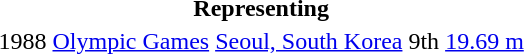<table>
<tr>
<th colspan="5">Representing </th>
</tr>
<tr>
<td>1988</td>
<td><a href='#'>Olympic Games</a></td>
<td><a href='#'>Seoul, South Korea</a></td>
<td>9th</td>
<td><a href='#'>19.69 m</a></td>
</tr>
</table>
